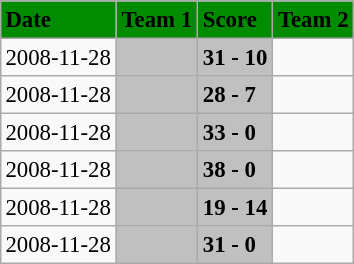<table class="wikitable" style="margin:0.5em auto; font-size:95%">
<tr bgcolor="#008B00">
<td><strong>Date</strong></td>
<td><strong>Team 1</strong></td>
<td><strong>Score</strong></td>
<td><strong>Team 2</strong></td>
</tr>
<tr>
<td>2008-11-28</td>
<td bgcolor="silver"><strong></strong></td>
<td bgcolor="silver"><strong>31 - 10</strong></td>
<td></td>
</tr>
<tr>
<td>2008-11-28</td>
<td bgcolor="silver"><strong></strong></td>
<td bgcolor="silver"><strong>28 - 7</strong></td>
<td></td>
</tr>
<tr>
<td>2008-11-28</td>
<td bgcolor="silver"><strong></strong></td>
<td bgcolor="silver"><strong>33 - 0</strong></td>
<td></td>
</tr>
<tr>
<td>2008-11-28</td>
<td bgcolor="silver"><strong></strong></td>
<td bgcolor="silver"><strong>38 - 0</strong></td>
<td></td>
</tr>
<tr>
<td>2008-11-28</td>
<td bgcolor="silver"><strong></strong></td>
<td bgcolor="silver"><strong>19 - 14</strong></td>
<td></td>
</tr>
<tr>
<td>2008-11-28</td>
<td bgcolor="silver"><strong></strong></td>
<td bgcolor="silver"><strong>31 - 0</strong></td>
<td></td>
</tr>
</table>
